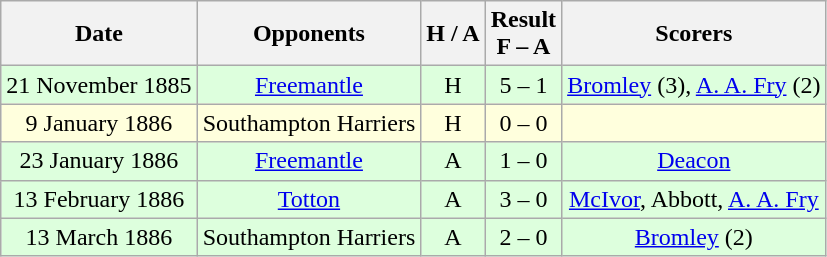<table class="wikitable" style="text-align:center">
<tr>
<th>Date</th>
<th>Opponents</th>
<th>H / A</th>
<th>Result<br>F – A</th>
<th>Scorers</th>
</tr>
<tr bgcolor="#ddffdd">
<td>21 November 1885</td>
<td><a href='#'>Freemantle</a></td>
<td>H</td>
<td>5 – 1</td>
<td><a href='#'>Bromley</a> (3), <a href='#'>A. A. Fry</a> (2)</td>
</tr>
<tr bgcolor="#ffffdd">
<td>9 January 1886</td>
<td>Southampton Harriers</td>
<td>H</td>
<td>0 – 0</td>
<td></td>
</tr>
<tr bgcolor="#ddffdd">
<td>23 January 1886</td>
<td><a href='#'>Freemantle</a></td>
<td>A</td>
<td>1 – 0</td>
<td><a href='#'>Deacon</a></td>
</tr>
<tr bgcolor="#ddffdd">
<td>13 February 1886</td>
<td><a href='#'>Totton</a></td>
<td>A</td>
<td>3 – 0</td>
<td><a href='#'>McIvor</a>, Abbott, <a href='#'>A. A. Fry</a></td>
</tr>
<tr bgcolor="#ddffdd">
<td>13 March 1886</td>
<td>Southampton Harriers</td>
<td>A</td>
<td>2 – 0</td>
<td><a href='#'>Bromley</a> (2)</td>
</tr>
</table>
